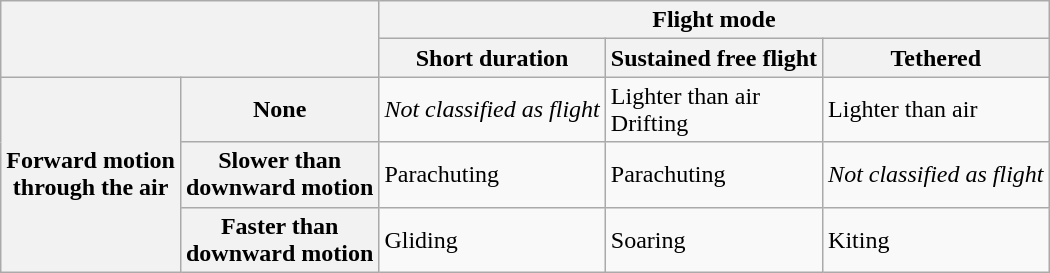<table class="wikitable">
<tr>
<th rowspan=2 colspan=2> </th>
<th colspan=3>Flight mode</th>
</tr>
<tr>
<th>Short duration</th>
<th>Sustained free flight</th>
<th>Tethered</th>
</tr>
<tr>
<th rowspan=3>Forward motion<br>through the air</th>
<th>None</th>
<td><em>Not classified as flight</em></td>
<td>Lighter than air<br>Drifting</td>
<td>Lighter than air</td>
</tr>
<tr>
<th>Slower than<br>downward motion</th>
<td>Parachuting</td>
<td>Parachuting</td>
<td><em>Not classified as flight</em></td>
</tr>
<tr>
<th>Faster than<br>downward motion</th>
<td>Gliding</td>
<td>Soaring</td>
<td>Kiting</td>
</tr>
</table>
